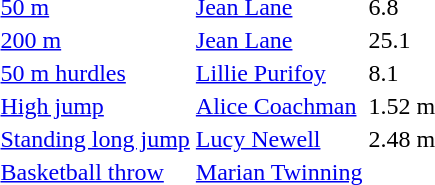<table>
<tr>
<td><a href='#'>50 m</a></td>
<td><a href='#'>Jean Lane</a></td>
<td>6.8</td>
<td></td>
<td></td>
<td></td>
<td></td>
</tr>
<tr>
<td><a href='#'>200 m</a></td>
<td><a href='#'>Jean Lane</a></td>
<td>25.1</td>
<td></td>
<td></td>
<td></td>
<td></td>
</tr>
<tr>
<td><a href='#'>50 m hurdles</a></td>
<td><a href='#'>Lillie Purifoy</a></td>
<td>8.1</td>
<td></td>
<td></td>
<td></td>
<td></td>
</tr>
<tr>
<td><a href='#'>High jump</a></td>
<td><a href='#'>Alice Coachman</a></td>
<td>1.52 m</td>
<td></td>
<td></td>
<td></td>
<td></td>
</tr>
<tr>
<td><a href='#'>Standing long jump</a></td>
<td><a href='#'>Lucy Newell</a></td>
<td>2.48 m</td>
<td></td>
<td></td>
<td></td>
<td></td>
</tr>
<tr>
<td><a href='#'>Basketball throw</a></td>
<td><a href='#'>Marian Twinning</a></td>
<td></td>
<td></td>
<td></td>
<td></td>
<td></td>
</tr>
</table>
